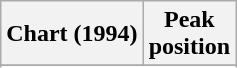<table class="wikitable sortable">
<tr>
<th align="left">Chart (1994)</th>
<th align="center">Peak<br>position</th>
</tr>
<tr>
</tr>
<tr>
</tr>
<tr>
</tr>
</table>
